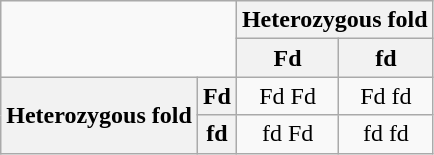<table class="wikitable" style="text-align: center; ">
<tr>
<td colspan="2" rowspan="2"></td>
<th colspan="2">Heterozygous fold</th>
</tr>
<tr>
<th>Fd</th>
<th>fd</th>
</tr>
<tr>
<th rowspan="2">Heterozygous fold</th>
<th>Fd</th>
<td>Fd Fd</td>
<td>Fd fd</td>
</tr>
<tr>
<th>fd</th>
<td>fd Fd</td>
<td>fd fd</td>
</tr>
</table>
